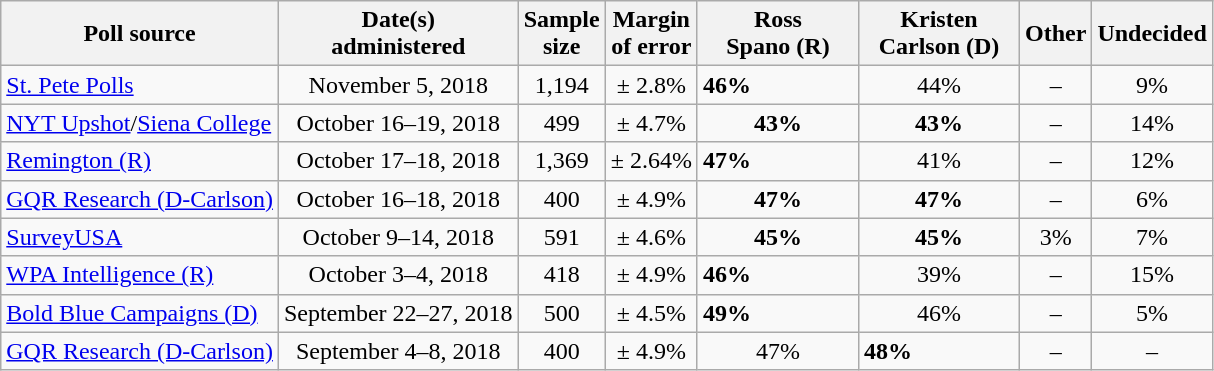<table class="wikitable">
<tr>
<th>Poll source</th>
<th>Date(s)<br>administered</th>
<th>Sample<br>size</th>
<th>Margin<br>of error</th>
<th style="width:100px;">Ross<br>Spano (R)</th>
<th style="width:100px;">Kristen<br>Carlson (D)</th>
<th>Other</th>
<th>Undecided</th>
</tr>
<tr>
<td><a href='#'>St. Pete Polls</a></td>
<td align=center>November 5, 2018</td>
<td align=center>1,194</td>
<td align=center>± 2.8%</td>
<td><strong>46%</strong></td>
<td align=center>44%</td>
<td align=center>–</td>
<td align=center>9%</td>
</tr>
<tr>
<td><a href='#'>NYT Upshot</a>/<a href='#'>Siena College</a></td>
<td align=center>October 16–19, 2018</td>
<td align=center>499</td>
<td align=center>± 4.7%</td>
<td align=center><strong>43%</strong></td>
<td align=center><strong>43%</strong></td>
<td align=center>–</td>
<td align=center>14%</td>
</tr>
<tr>
<td><a href='#'>Remington (R)</a></td>
<td align=center>October 17–18, 2018</td>
<td align=center>1,369</td>
<td align=center>± 2.64%</td>
<td><strong>47%</strong></td>
<td align=center>41%</td>
<td align=center>–</td>
<td align=center>12%</td>
</tr>
<tr>
<td><a href='#'>GQR Research (D-Carlson)</a></td>
<td align=center>October 16–18, 2018</td>
<td align=center>400</td>
<td align=center>± 4.9%</td>
<td align=center><strong>47%</strong></td>
<td align=center><strong>47%</strong></td>
<td align=center>–</td>
<td align=center>6%</td>
</tr>
<tr>
<td><a href='#'>SurveyUSA</a></td>
<td align=center>October 9–14, 2018</td>
<td align=center>591</td>
<td align=center>± 4.6%</td>
<td align=center><strong>45%</strong></td>
<td align=center><strong>45%</strong></td>
<td align=center>3%</td>
<td align=center>7%</td>
</tr>
<tr>
<td><a href='#'>WPA Intelligence (R)</a></td>
<td align=center>October 3–4, 2018</td>
<td align=center>418</td>
<td align=center>± 4.9%</td>
<td><strong>46%</strong></td>
<td align=center>39%</td>
<td align=center>–</td>
<td align=center>15%</td>
</tr>
<tr>
<td><a href='#'>Bold Blue Campaigns (D)</a></td>
<td align=center>September 22–27, 2018</td>
<td align=center>500</td>
<td align=center>± 4.5%</td>
<td><strong>49%</strong></td>
<td align=center>46%</td>
<td align=center>–</td>
<td align=center>5%</td>
</tr>
<tr>
<td><a href='#'>GQR Research (D-Carlson)</a></td>
<td align=center>September 4–8, 2018</td>
<td align=center>400</td>
<td align=center>± 4.9%</td>
<td align=center>47%</td>
<td><strong>48%</strong></td>
<td align=center>–</td>
<td align=center>–</td>
</tr>
</table>
